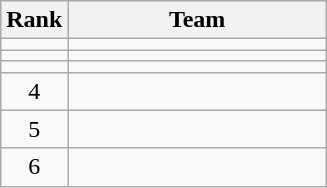<table class="wikitable" style="text-align:center;">
<tr>
<th width=20>Rank</th>
<th width=165>Team</th>
</tr>
<tr>
<td></td>
<td style="text-align:left;"></td>
</tr>
<tr>
<td></td>
<td style="text-align:left;"></td>
</tr>
<tr>
<td></td>
<td style="text-align:left;"></td>
</tr>
<tr>
<td>4</td>
<td style="text-align:left;"></td>
</tr>
<tr>
<td>5</td>
<td style="text-align:left;"></td>
</tr>
<tr>
<td>6</td>
<td style="text-align:left;"></td>
</tr>
</table>
